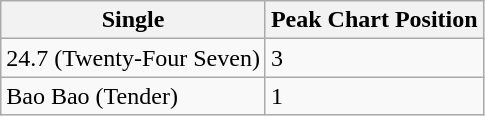<table class="wikitable">
<tr>
<th>Single</th>
<th>Peak Chart Position</th>
</tr>
<tr>
<td>24.7 (Twenty-Four Seven)</td>
<td>3</td>
</tr>
<tr>
<td>Bao Bao (Tender)</td>
<td>1</td>
</tr>
</table>
